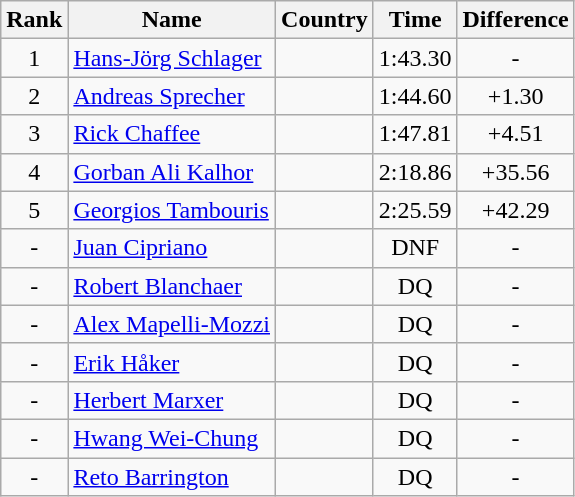<table class="wikitable sortable" style="text-align:center">
<tr>
<th>Rank</th>
<th>Name</th>
<th>Country</th>
<th>Time</th>
<th>Difference</th>
</tr>
<tr>
<td>1</td>
<td align=left><a href='#'>Hans-Jörg Schlager</a></td>
<td align=left></td>
<td>1:43.30</td>
<td>-</td>
</tr>
<tr>
<td>2</td>
<td align=left><a href='#'>Andreas Sprecher</a></td>
<td align=left></td>
<td>1:44.60</td>
<td>+1.30</td>
</tr>
<tr>
<td>3</td>
<td align=left><a href='#'>Rick Chaffee</a></td>
<td align=left></td>
<td>1:47.81</td>
<td>+4.51</td>
</tr>
<tr>
<td>4</td>
<td align=left><a href='#'>Gorban Ali Kalhor</a></td>
<td align=left></td>
<td>2:18.86</td>
<td>+35.56</td>
</tr>
<tr>
<td>5</td>
<td align=left><a href='#'>Georgios Tambouris</a></td>
<td align=left></td>
<td>2:25.59</td>
<td>+42.29</td>
</tr>
<tr>
<td>-</td>
<td align=left><a href='#'>Juan Cipriano</a></td>
<td align=left></td>
<td>DNF</td>
<td>-</td>
</tr>
<tr>
<td>-</td>
<td align=left><a href='#'>Robert Blanchaer</a></td>
<td align=left></td>
<td>DQ</td>
<td>-</td>
</tr>
<tr>
<td>-</td>
<td align=left><a href='#'>Alex Mapelli-Mozzi</a></td>
<td align=left></td>
<td>DQ</td>
<td>-</td>
</tr>
<tr>
<td>-</td>
<td align=left><a href='#'>Erik Håker</a></td>
<td align=left></td>
<td>DQ</td>
<td>-</td>
</tr>
<tr>
<td>-</td>
<td align=left><a href='#'>Herbert Marxer</a></td>
<td align=left></td>
<td>DQ</td>
<td>-</td>
</tr>
<tr>
<td>-</td>
<td align=left><a href='#'>Hwang Wei-Chung</a></td>
<td align=left></td>
<td>DQ</td>
<td>-</td>
</tr>
<tr>
<td>-</td>
<td align=left><a href='#'>Reto Barrington</a></td>
<td align=left></td>
<td>DQ</td>
<td>-</td>
</tr>
</table>
